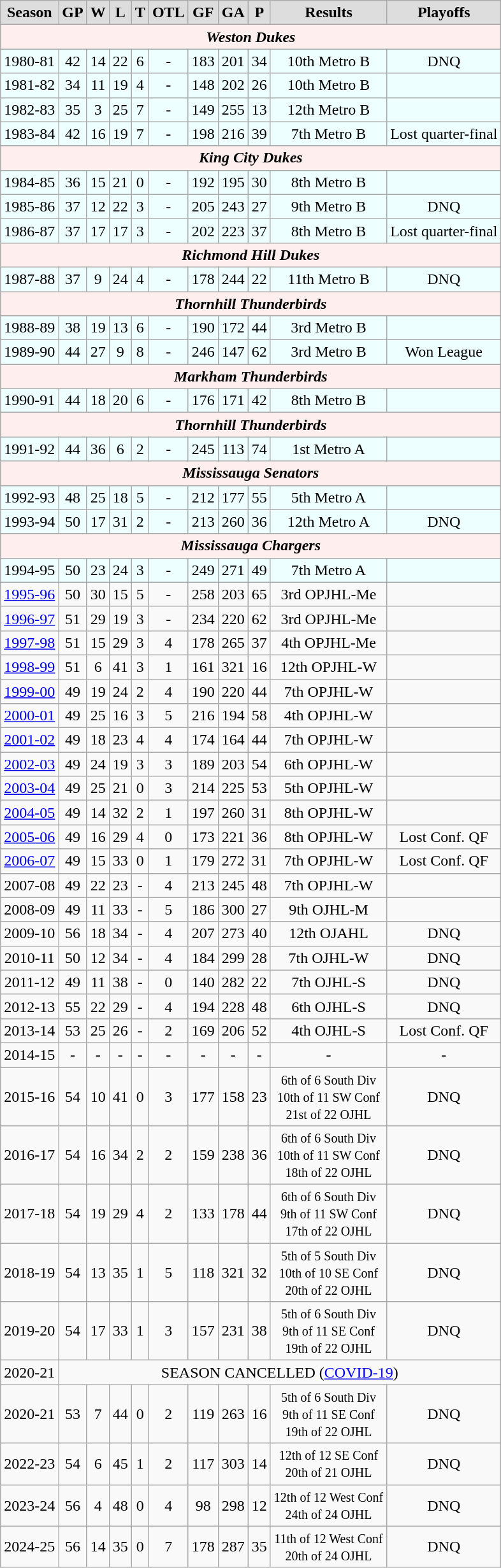<table class="wikitable">
<tr align="center"  bgcolor="#dddddd">
<td><strong>Season</strong></td>
<td><strong>GP</strong></td>
<td><strong>W</strong></td>
<td><strong>L</strong></td>
<td><strong>T</strong></td>
<td><strong>OTL</strong></td>
<td><strong>GF</strong></td>
<td><strong>GA</strong></td>
<td><strong>P</strong></td>
<td><strong>Results</strong></td>
<td><strong>Playoffs</strong></td>
</tr>
<tr align="center"  bgcolor="#ffeeee">
<td colspan="11"><strong><em>Weston Dukes</em></strong></td>
</tr>
<tr align="center" bgcolor="#EEFFFF">
<td>1980-81</td>
<td>42</td>
<td>14</td>
<td>22</td>
<td>6</td>
<td>-</td>
<td>183</td>
<td>201</td>
<td>34</td>
<td>10th Metro B</td>
<td>DNQ</td>
</tr>
<tr align="center" bgcolor="#EEFFFF">
<td>1981-82</td>
<td>34</td>
<td>11</td>
<td>19</td>
<td>4</td>
<td>-</td>
<td>148</td>
<td>202</td>
<td>26</td>
<td>10th Metro B</td>
<td></td>
</tr>
<tr align="center" bgcolor="#EEFFFF">
<td>1982-83</td>
<td>35</td>
<td>3</td>
<td>25</td>
<td>7</td>
<td>-</td>
<td>149</td>
<td>255</td>
<td>13</td>
<td>12th Metro B</td>
<td></td>
</tr>
<tr align="center" bgcolor="#EEFFFF">
<td>1983-84</td>
<td>42</td>
<td>16</td>
<td>19</td>
<td>7</td>
<td>-</td>
<td>198</td>
<td>216</td>
<td>39</td>
<td>7th Metro B</td>
<td>Lost quarter-final</td>
</tr>
<tr align="center"  bgcolor="#ffeeee">
<td colspan="11"><strong><em>King City Dukes</em></strong></td>
</tr>
<tr align="center" bgcolor="#EEFFFF">
<td>1984-85</td>
<td>36</td>
<td>15</td>
<td>21</td>
<td>0</td>
<td>-</td>
<td>192</td>
<td>195</td>
<td>30</td>
<td>8th Metro B</td>
<td></td>
</tr>
<tr align="center" bgcolor="#EEFFFF">
<td>1985-86</td>
<td>37</td>
<td>12</td>
<td>22</td>
<td>3</td>
<td>-</td>
<td>205</td>
<td>243</td>
<td>27</td>
<td>9th Metro B</td>
<td>DNQ</td>
</tr>
<tr align="center" bgcolor="#EEFFFF">
<td>1986-87</td>
<td>37</td>
<td>17</td>
<td>17</td>
<td>3</td>
<td>-</td>
<td>202</td>
<td>223</td>
<td>37</td>
<td>8th Metro B</td>
<td>Lost quarter-final</td>
</tr>
<tr align="center"  bgcolor="#ffeeee">
<td colspan="11"><strong><em>Richmond Hill Dukes</em></strong></td>
</tr>
<tr align="center" bgcolor="#EEFFFF">
<td>1987-88</td>
<td>37</td>
<td>9</td>
<td>24</td>
<td>4</td>
<td>-</td>
<td>178</td>
<td>244</td>
<td>22</td>
<td>11th Metro B</td>
<td>DNQ</td>
</tr>
<tr align="center"  bgcolor="#ffeeee">
<td colspan="11"><strong><em>Thornhill Thunderbirds</em></strong></td>
</tr>
<tr align="center" bgcolor="#EEFFFF">
<td>1988-89</td>
<td>38</td>
<td>19</td>
<td>13</td>
<td>6</td>
<td>-</td>
<td>190</td>
<td>172</td>
<td>44</td>
<td>3rd Metro B</td>
<td></td>
</tr>
<tr align="center" bgcolor="#EEFFFF">
<td>1989-90</td>
<td>44</td>
<td>27</td>
<td>9</td>
<td>8</td>
<td>-</td>
<td>246</td>
<td>147</td>
<td>62</td>
<td>3rd Metro B</td>
<td>Won League</td>
</tr>
<tr align="center"  bgcolor="#ffeeee">
<td colspan="11"><strong><em>Markham Thunderbirds</em></strong></td>
</tr>
<tr align="center" bgcolor="#EEFFFF">
<td>1990-91</td>
<td>44</td>
<td>18</td>
<td>20</td>
<td>6</td>
<td>-</td>
<td>176</td>
<td>171</td>
<td>42</td>
<td>8th Metro B</td>
<td></td>
</tr>
<tr align="center"  bgcolor="#ffeeee">
<td colspan="11"><strong><em>Thornhill Thunderbirds</em></strong></td>
</tr>
<tr align="center" bgcolor="#EEFFFF">
<td>1991-92</td>
<td>44</td>
<td>36</td>
<td>6</td>
<td>2</td>
<td>-</td>
<td>245</td>
<td>113</td>
<td>74</td>
<td>1st Metro A</td>
<td></td>
</tr>
<tr align="center"  bgcolor="#ffeeee">
<td colspan="11"><strong><em>Mississauga Senators</em></strong></td>
</tr>
<tr align="center" bgcolor="#EEFFFF">
<td>1992-93</td>
<td>48</td>
<td>25</td>
<td>18</td>
<td>5</td>
<td>-</td>
<td>212</td>
<td>177</td>
<td>55</td>
<td>5th Metro A</td>
<td></td>
</tr>
<tr align="center" bgcolor="#EEFFFF">
<td>1993-94</td>
<td>50</td>
<td>17</td>
<td>31</td>
<td>2</td>
<td>-</td>
<td>213</td>
<td>260</td>
<td>36</td>
<td>12th Metro A</td>
<td>DNQ</td>
</tr>
<tr align="center"  bgcolor="#ffeeee">
<td colspan="11"><strong><em>Mississauga Chargers</em></strong></td>
</tr>
<tr align="center" bgcolor="#EEFFFF">
<td>1994-95</td>
<td>50</td>
<td>23</td>
<td>24</td>
<td>3</td>
<td>-</td>
<td>249</td>
<td>271</td>
<td>49</td>
<td>7th Metro A</td>
<td></td>
</tr>
<tr align="center">
<td><a href='#'>1995-96</a></td>
<td>50</td>
<td>30</td>
<td>15</td>
<td>5</td>
<td>-</td>
<td>258</td>
<td>203</td>
<td>65</td>
<td>3rd OPJHL-Me</td>
<td></td>
</tr>
<tr align="center">
<td><a href='#'>1996-97</a></td>
<td>51</td>
<td>29</td>
<td>19</td>
<td>3</td>
<td>-</td>
<td>234</td>
<td>220</td>
<td>62</td>
<td>3rd OPJHL-Me</td>
<td></td>
</tr>
<tr align="center">
<td><a href='#'>1997-98</a></td>
<td>51</td>
<td>15</td>
<td>29</td>
<td>3</td>
<td>4</td>
<td>178</td>
<td>265</td>
<td>37</td>
<td>4th OPJHL-Me</td>
<td></td>
</tr>
<tr align="center">
<td><a href='#'>1998-99</a></td>
<td>51</td>
<td>6</td>
<td>41</td>
<td>3</td>
<td>1</td>
<td>161</td>
<td>321</td>
<td>16</td>
<td>12th OPJHL-W</td>
<td></td>
</tr>
<tr align="center">
<td><a href='#'>1999-00</a></td>
<td>49</td>
<td>19</td>
<td>24</td>
<td>2</td>
<td>4</td>
<td>190</td>
<td>220</td>
<td>44</td>
<td>7th OPJHL-W</td>
<td></td>
</tr>
<tr align="center">
<td><a href='#'>2000-01</a></td>
<td>49</td>
<td>25</td>
<td>16</td>
<td>3</td>
<td>5</td>
<td>216</td>
<td>194</td>
<td>58</td>
<td>4th OPJHL-W</td>
<td></td>
</tr>
<tr align="center">
<td><a href='#'>2001-02</a></td>
<td>49</td>
<td>18</td>
<td>23</td>
<td>4</td>
<td>4</td>
<td>174</td>
<td>164</td>
<td>44</td>
<td>7th OPJHL-W</td>
<td></td>
</tr>
<tr align="center">
<td><a href='#'>2002-03</a></td>
<td>49</td>
<td>24</td>
<td>19</td>
<td>3</td>
<td>3</td>
<td>189</td>
<td>203</td>
<td>54</td>
<td>6th OPJHL-W</td>
<td></td>
</tr>
<tr align="center">
<td><a href='#'>2003-04</a></td>
<td>49</td>
<td>25</td>
<td>21</td>
<td>0</td>
<td>3</td>
<td>214</td>
<td>225</td>
<td>53</td>
<td>5th OPJHL-W</td>
<td></td>
</tr>
<tr align="center">
<td><a href='#'>2004-05</a></td>
<td>49</td>
<td>14</td>
<td>32</td>
<td>2</td>
<td>1</td>
<td>197</td>
<td>260</td>
<td>31</td>
<td>8th OPJHL-W</td>
<td></td>
</tr>
<tr align="center">
<td><a href='#'>2005-06</a></td>
<td>49</td>
<td>16</td>
<td>29</td>
<td>4</td>
<td>0</td>
<td>173</td>
<td>221</td>
<td>36</td>
<td>8th OPJHL-W</td>
<td>Lost Conf. QF</td>
</tr>
<tr align="center">
<td><a href='#'>2006-07</a></td>
<td>49</td>
<td>15</td>
<td>33</td>
<td>0</td>
<td>1</td>
<td>179</td>
<td>272</td>
<td>31</td>
<td>7th OPJHL-W</td>
<td>Lost Conf. QF</td>
</tr>
<tr align="center">
<td>2007-08</td>
<td>49</td>
<td>22</td>
<td>23</td>
<td>-</td>
<td>4</td>
<td>213</td>
<td>245</td>
<td>48</td>
<td>7th OPJHL-W</td>
<td></td>
</tr>
<tr align="center">
<td>2008-09</td>
<td>49</td>
<td>11</td>
<td>33</td>
<td>-</td>
<td>5</td>
<td>186</td>
<td>300</td>
<td>27</td>
<td>9th OJHL-M</td>
<td></td>
</tr>
<tr align="center">
<td>2009-10</td>
<td>56</td>
<td>18</td>
<td>34</td>
<td>-</td>
<td>4</td>
<td>207</td>
<td>273</td>
<td>40</td>
<td>12th OJAHL</td>
<td>DNQ</td>
</tr>
<tr align="center">
<td>2010-11</td>
<td>50</td>
<td>12</td>
<td>34</td>
<td>-</td>
<td>4</td>
<td>184</td>
<td>299</td>
<td>28</td>
<td>7th OJHL-W</td>
<td>DNQ</td>
</tr>
<tr align="center">
<td>2011-12</td>
<td>49</td>
<td>11</td>
<td>38</td>
<td>-</td>
<td>0</td>
<td>140</td>
<td>282</td>
<td>22</td>
<td>7th OJHL-S</td>
<td>DNQ</td>
</tr>
<tr align="center">
<td>2012-13</td>
<td>55</td>
<td>22</td>
<td>29</td>
<td>-</td>
<td>4</td>
<td>194</td>
<td>228</td>
<td>48</td>
<td>6th OJHL-S</td>
<td>DNQ</td>
</tr>
<tr align="center">
<td>2013-14</td>
<td>53</td>
<td>25</td>
<td>26</td>
<td>-</td>
<td>2</td>
<td>169</td>
<td>206</td>
<td>52</td>
<td>4th OJHL-S</td>
<td>Lost Conf. QF</td>
</tr>
<tr align="center">
<td>2014-15</td>
<td>-</td>
<td>-</td>
<td>-</td>
<td>-</td>
<td>-</td>
<td>-</td>
<td>-</td>
<td>-</td>
<td>-</td>
<td>-</td>
</tr>
<tr align="center">
<td>2015-16</td>
<td>54</td>
<td>10</td>
<td>41</td>
<td>0</td>
<td>3</td>
<td>177</td>
<td>158</td>
<td>23</td>
<td><small>6th of 6 South Div<br>10th of 11 SW Conf<br>21st of 22 OJHL</small></td>
<td>DNQ</td>
</tr>
<tr align="center">
<td>2016-17</td>
<td>54</td>
<td>16</td>
<td>34</td>
<td>2</td>
<td>2</td>
<td>159</td>
<td>238</td>
<td>36</td>
<td><small>6th of 6 South Div<br>10th of 11 SW Conf<br>18th of 22 OJHL</small></td>
<td>DNQ</td>
</tr>
<tr align="center">
<td>2017-18</td>
<td>54</td>
<td>19</td>
<td>29</td>
<td>4</td>
<td>2</td>
<td>133</td>
<td>178</td>
<td>44</td>
<td><small>6th of 6 South Div<br>9th of 11 SW Conf<br>17th of 22 OJHL</small></td>
<td>DNQ</td>
</tr>
<tr align="center">
<td>2018-19</td>
<td>54</td>
<td>13</td>
<td>35</td>
<td>1</td>
<td>5</td>
<td>118</td>
<td>321</td>
<td>32</td>
<td><small>5th of 5 South Div<br>10th of 10 SE Conf<br>20th of 22 OJHL</small></td>
<td>DNQ</td>
</tr>
<tr align="center">
<td>2019-20</td>
<td>54</td>
<td>17</td>
<td>33</td>
<td>1</td>
<td>3</td>
<td>157</td>
<td>231</td>
<td>38</td>
<td><small>5th of 6 South Div<br>9th of 11 SE Conf<br>19th of 22 OJHL</small></td>
<td>DNQ</td>
</tr>
<tr align="center">
<td>2020-21</td>
<td colspan="10">SEASON CANCELLED  (<a href='#'>COVID-19</a>)</td>
</tr>
<tr align="center">
<td>2020-21</td>
<td>53</td>
<td>7</td>
<td>44</td>
<td>0</td>
<td>2</td>
<td>119</td>
<td>263</td>
<td>16</td>
<td><small>5th of 6 South Div<br>9th of 11 SE Conf<br>19th of 22 OJHL</small></td>
<td>DNQ</td>
</tr>
<tr align="center">
<td>2022-23</td>
<td>54</td>
<td>6</td>
<td>45</td>
<td>1</td>
<td>2</td>
<td>117</td>
<td>303</td>
<td>14</td>
<td><small>12th of 12 SE Conf<br>20th of 21 OJHL</small></td>
<td>DNQ</td>
</tr>
<tr align="center">
<td>2023-24</td>
<td>56</td>
<td>4</td>
<td>48</td>
<td>0</td>
<td>4</td>
<td>98</td>
<td>298</td>
<td>12</td>
<td><small>12th of 12 West Conf<br>24th of 24 OJHL</small></td>
<td>DNQ</td>
</tr>
<tr align="center">
<td>2024-25</td>
<td>56</td>
<td>14</td>
<td>35</td>
<td>0</td>
<td>7</td>
<td>178</td>
<td>287</td>
<td>35</td>
<td><small>11th of 12 West Conf<br>20th of 24 OJHL</small></td>
<td>DNQ</td>
</tr>
</table>
